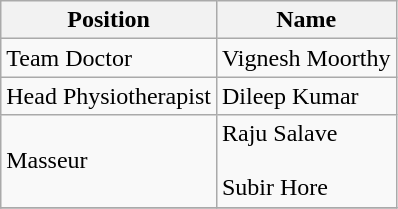<table class="wikitable">
<tr>
<th>Position</th>
<th>Name</th>
</tr>
<tr>
<td>Team Doctor</td>
<td> Vignesh Moorthy</td>
</tr>
<tr>
<td>Head Physiotherapist</td>
<td> Dileep Kumar</td>
</tr>
<tr>
<td>Masseur</td>
<td> Raju Salave<br><br>  Subir Hore</td>
</tr>
<tr>
</tr>
</table>
